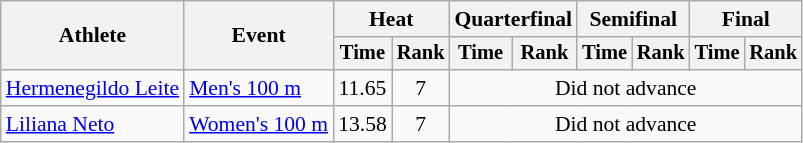<table class=wikitable style="font-size:90%">
<tr>
<th rowspan="2">Athlete</th>
<th rowspan="2">Event</th>
<th colspan="2">Heat</th>
<th colspan="2">Quarterfinal</th>
<th colspan="2">Semifinal</th>
<th colspan="2">Final</th>
</tr>
<tr style="font-size:95%">
<th>Time</th>
<th>Rank</th>
<th>Time</th>
<th>Rank</th>
<th>Time</th>
<th>Rank</th>
<th>Time</th>
<th>Rank</th>
</tr>
<tr align=center>
<td align=left><a href='#'>Hermenegildo Leite</a></td>
<td align=left><a href='#'>Men's 100 m</a></td>
<td>11.65</td>
<td>7</td>
<td colspan=6>Did not advance</td>
</tr>
<tr align=center>
<td align=left><a href='#'>Liliana Neto</a></td>
<td align=left><a href='#'>Women's 100 m</a></td>
<td>13.58</td>
<td>7</td>
<td colspan=6>Did not advance</td>
</tr>
</table>
